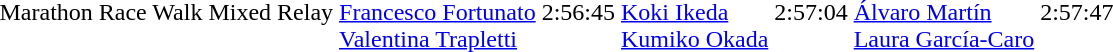<table>
<tr>
<td>Marathon Race Walk Mixed Relay</td>
<td><br><a href='#'>Francesco Fortunato</a><br><a href='#'>Valentina Trapletti</a></td>
<td>2:56:45 <strong></strong></td>
<td><br><a href='#'>Koki Ikeda</a><br><a href='#'>Kumiko Okada</a></td>
<td>2:57:04 <strong></strong></td>
<td><br><a href='#'>Álvaro Martín</a><br><a href='#'>Laura García-Caro</a></td>
<td>2:57:47</td>
</tr>
</table>
